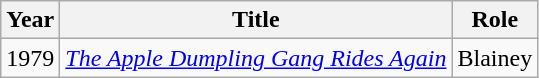<table class="wikitable">
<tr>
<th>Year</th>
<th>Title</th>
<th>Role</th>
</tr>
<tr>
<td>1979</td>
<td><em><a href='#'>The Apple Dumpling Gang Rides Again</a></em></td>
<td>Blainey</td>
</tr>
</table>
